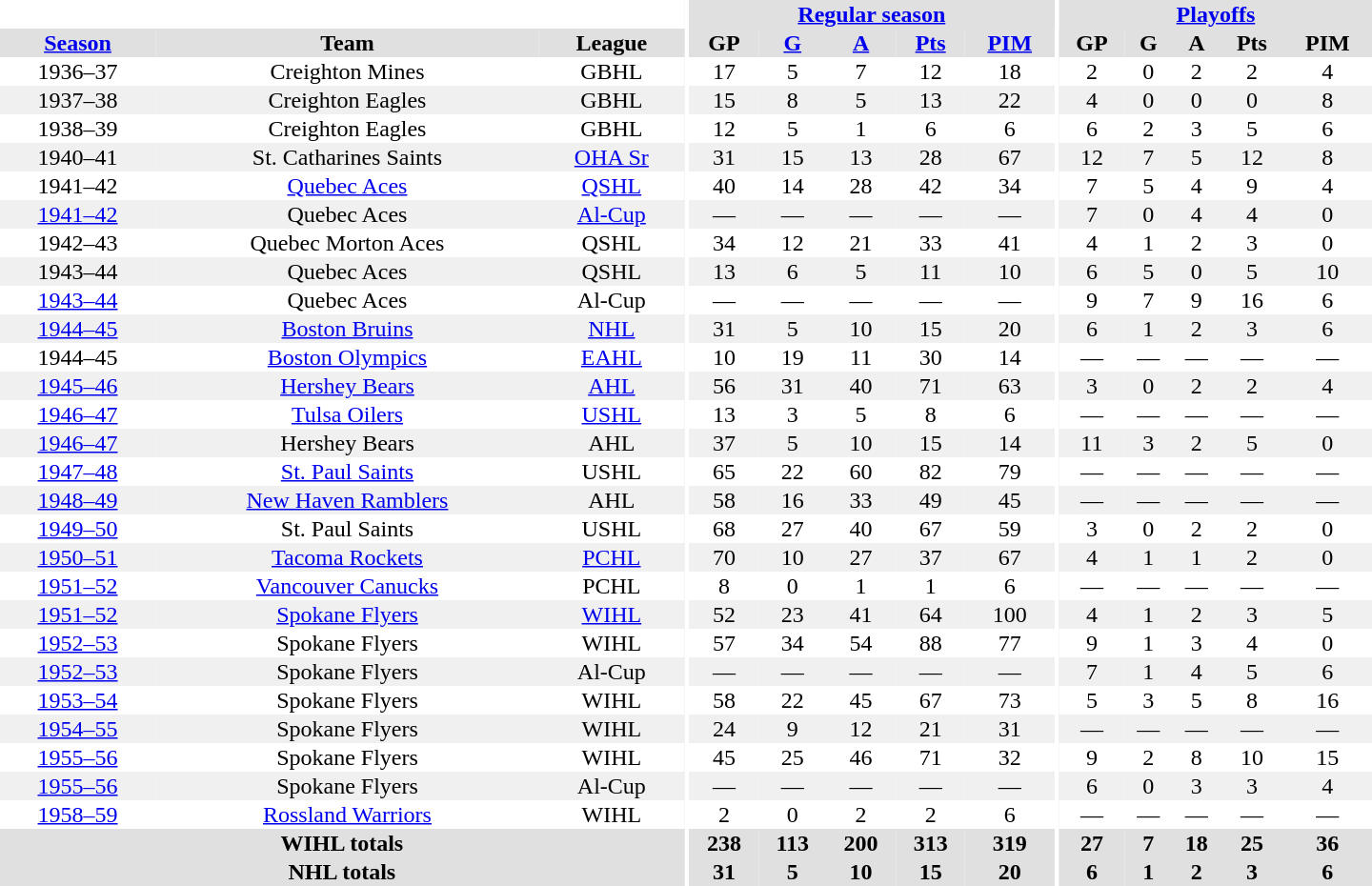<table border="0" cellpadding="1" cellspacing="0" style="text-align:center; width:60em">
<tr bgcolor="#e0e0e0">
<th colspan="3" bgcolor="#ffffff"></th>
<th rowspan="100" bgcolor="#ffffff"></th>
<th colspan="5"><a href='#'>Regular season</a></th>
<th rowspan="100" bgcolor="#ffffff"></th>
<th colspan="5"><a href='#'>Playoffs</a></th>
</tr>
<tr bgcolor="#e0e0e0">
<th><a href='#'>Season</a></th>
<th>Team</th>
<th>League</th>
<th>GP</th>
<th><a href='#'>G</a></th>
<th><a href='#'>A</a></th>
<th><a href='#'>Pts</a></th>
<th><a href='#'>PIM</a></th>
<th>GP</th>
<th>G</th>
<th>A</th>
<th>Pts</th>
<th>PIM</th>
</tr>
<tr>
<td>1936–37</td>
<td>Creighton Mines</td>
<td>GBHL</td>
<td>17</td>
<td>5</td>
<td>7</td>
<td>12</td>
<td>18</td>
<td>2</td>
<td>0</td>
<td>2</td>
<td>2</td>
<td>4</td>
</tr>
<tr bgcolor="#f0f0f0">
<td>1937–38</td>
<td>Creighton Eagles</td>
<td>GBHL</td>
<td>15</td>
<td>8</td>
<td>5</td>
<td>13</td>
<td>22</td>
<td>4</td>
<td>0</td>
<td>0</td>
<td>0</td>
<td>8</td>
</tr>
<tr>
<td>1938–39</td>
<td>Creighton Eagles</td>
<td>GBHL</td>
<td>12</td>
<td>5</td>
<td>1</td>
<td>6</td>
<td>6</td>
<td>6</td>
<td>2</td>
<td>3</td>
<td>5</td>
<td>6</td>
</tr>
<tr bgcolor="#f0f0f0">
<td>1940–41</td>
<td>St. Catharines Saints</td>
<td><a href='#'>OHA Sr</a></td>
<td>31</td>
<td>15</td>
<td>13</td>
<td>28</td>
<td>67</td>
<td>12</td>
<td>7</td>
<td>5</td>
<td>12</td>
<td>8</td>
</tr>
<tr>
<td>1941–42</td>
<td><a href='#'>Quebec Aces</a></td>
<td><a href='#'>QSHL</a></td>
<td>40</td>
<td>14</td>
<td>28</td>
<td>42</td>
<td>34</td>
<td>7</td>
<td>5</td>
<td>4</td>
<td>9</td>
<td>4</td>
</tr>
<tr bgcolor="#f0f0f0">
<td><a href='#'>1941–42</a></td>
<td>Quebec Aces</td>
<td><a href='#'>Al-Cup</a></td>
<td>—</td>
<td>—</td>
<td>—</td>
<td>—</td>
<td>—</td>
<td>7</td>
<td>0</td>
<td>4</td>
<td>4</td>
<td>0</td>
</tr>
<tr>
<td>1942–43</td>
<td>Quebec Morton Aces</td>
<td>QSHL</td>
<td>34</td>
<td>12</td>
<td>21</td>
<td>33</td>
<td>41</td>
<td>4</td>
<td>1</td>
<td>2</td>
<td>3</td>
<td>0</td>
</tr>
<tr bgcolor="#f0f0f0">
<td>1943–44</td>
<td>Quebec Aces</td>
<td>QSHL</td>
<td>13</td>
<td>6</td>
<td>5</td>
<td>11</td>
<td>10</td>
<td>6</td>
<td>5</td>
<td>0</td>
<td>5</td>
<td>10</td>
</tr>
<tr>
<td><a href='#'>1943–44</a></td>
<td>Quebec Aces</td>
<td>Al-Cup</td>
<td>—</td>
<td>—</td>
<td>—</td>
<td>—</td>
<td>—</td>
<td>9</td>
<td>7</td>
<td>9</td>
<td>16</td>
<td>6</td>
</tr>
<tr bgcolor="#f0f0f0">
<td><a href='#'>1944–45</a></td>
<td><a href='#'>Boston Bruins</a></td>
<td><a href='#'>NHL</a></td>
<td>31</td>
<td>5</td>
<td>10</td>
<td>15</td>
<td>20</td>
<td>6</td>
<td>1</td>
<td>2</td>
<td>3</td>
<td>6</td>
</tr>
<tr>
<td>1944–45</td>
<td><a href='#'>Boston Olympics</a></td>
<td><a href='#'>EAHL</a></td>
<td>10</td>
<td>19</td>
<td>11</td>
<td>30</td>
<td>14</td>
<td>—</td>
<td>—</td>
<td>—</td>
<td>—</td>
<td>—</td>
</tr>
<tr bgcolor="#f0f0f0">
<td><a href='#'>1945–46</a></td>
<td><a href='#'>Hershey Bears</a></td>
<td><a href='#'>AHL</a></td>
<td>56</td>
<td>31</td>
<td>40</td>
<td>71</td>
<td>63</td>
<td>3</td>
<td>0</td>
<td>2</td>
<td>2</td>
<td>4</td>
</tr>
<tr>
<td><a href='#'>1946–47</a></td>
<td><a href='#'>Tulsa Oilers</a></td>
<td><a href='#'>USHL</a></td>
<td>13</td>
<td>3</td>
<td>5</td>
<td>8</td>
<td>6</td>
<td>—</td>
<td>—</td>
<td>—</td>
<td>—</td>
<td>—</td>
</tr>
<tr bgcolor="#f0f0f0">
<td><a href='#'>1946–47</a></td>
<td>Hershey Bears</td>
<td>AHL</td>
<td>37</td>
<td>5</td>
<td>10</td>
<td>15</td>
<td>14</td>
<td>11</td>
<td>3</td>
<td>2</td>
<td>5</td>
<td>0</td>
</tr>
<tr>
<td><a href='#'>1947–48</a></td>
<td><a href='#'>St. Paul Saints</a></td>
<td>USHL</td>
<td>65</td>
<td>22</td>
<td>60</td>
<td>82</td>
<td>79</td>
<td>—</td>
<td>—</td>
<td>—</td>
<td>—</td>
<td>—</td>
</tr>
<tr bgcolor="#f0f0f0">
<td><a href='#'>1948–49</a></td>
<td><a href='#'>New Haven Ramblers</a></td>
<td>AHL</td>
<td>58</td>
<td>16</td>
<td>33</td>
<td>49</td>
<td>45</td>
<td>—</td>
<td>—</td>
<td>—</td>
<td>—</td>
<td>—</td>
</tr>
<tr>
<td><a href='#'>1949–50</a></td>
<td>St. Paul Saints</td>
<td>USHL</td>
<td>68</td>
<td>27</td>
<td>40</td>
<td>67</td>
<td>59</td>
<td>3</td>
<td>0</td>
<td>2</td>
<td>2</td>
<td>0</td>
</tr>
<tr bgcolor="#f0f0f0">
<td><a href='#'>1950–51</a></td>
<td><a href='#'>Tacoma Rockets</a></td>
<td><a href='#'>PCHL</a></td>
<td>70</td>
<td>10</td>
<td>27</td>
<td>37</td>
<td>67</td>
<td>4</td>
<td>1</td>
<td>1</td>
<td>2</td>
<td>0</td>
</tr>
<tr>
<td><a href='#'>1951–52</a></td>
<td><a href='#'>Vancouver Canucks</a></td>
<td>PCHL</td>
<td>8</td>
<td>0</td>
<td>1</td>
<td>1</td>
<td>6</td>
<td>—</td>
<td>—</td>
<td>—</td>
<td>—</td>
<td>—</td>
</tr>
<tr bgcolor="#f0f0f0">
<td><a href='#'>1951–52</a></td>
<td><a href='#'>Spokane Flyers</a></td>
<td><a href='#'>WIHL</a></td>
<td>52</td>
<td>23</td>
<td>41</td>
<td>64</td>
<td>100</td>
<td>4</td>
<td>1</td>
<td>2</td>
<td>3</td>
<td>5</td>
</tr>
<tr>
<td><a href='#'>1952–53</a></td>
<td>Spokane Flyers</td>
<td>WIHL</td>
<td>57</td>
<td>34</td>
<td>54</td>
<td>88</td>
<td>77</td>
<td>9</td>
<td>1</td>
<td>3</td>
<td>4</td>
<td>0</td>
</tr>
<tr bgcolor="#f0f0f0">
<td><a href='#'>1952–53</a></td>
<td>Spokane Flyers</td>
<td>Al-Cup</td>
<td>—</td>
<td>—</td>
<td>—</td>
<td>—</td>
<td>—</td>
<td>7</td>
<td>1</td>
<td>4</td>
<td>5</td>
<td>6</td>
</tr>
<tr>
<td><a href='#'>1953–54</a></td>
<td>Spokane Flyers</td>
<td>WIHL</td>
<td>58</td>
<td>22</td>
<td>45</td>
<td>67</td>
<td>73</td>
<td>5</td>
<td>3</td>
<td>5</td>
<td>8</td>
<td>16</td>
</tr>
<tr bgcolor="#f0f0f0">
<td><a href='#'>1954–55</a></td>
<td>Spokane Flyers</td>
<td>WIHL</td>
<td>24</td>
<td>9</td>
<td>12</td>
<td>21</td>
<td>31</td>
<td>—</td>
<td>—</td>
<td>—</td>
<td>—</td>
<td>—</td>
</tr>
<tr>
<td><a href='#'>1955–56</a></td>
<td>Spokane Flyers</td>
<td>WIHL</td>
<td>45</td>
<td>25</td>
<td>46</td>
<td>71</td>
<td>32</td>
<td>9</td>
<td>2</td>
<td>8</td>
<td>10</td>
<td>15</td>
</tr>
<tr bgcolor="#f0f0f0">
<td><a href='#'>1955–56</a></td>
<td>Spokane Flyers</td>
<td>Al-Cup</td>
<td>—</td>
<td>—</td>
<td>—</td>
<td>—</td>
<td>—</td>
<td>6</td>
<td>0</td>
<td>3</td>
<td>3</td>
<td>4</td>
</tr>
<tr>
<td><a href='#'>1958–59</a></td>
<td><a href='#'>Rossland Warriors</a></td>
<td>WIHL</td>
<td>2</td>
<td>0</td>
<td>2</td>
<td>2</td>
<td>6</td>
<td>—</td>
<td>—</td>
<td>—</td>
<td>—</td>
<td>—</td>
</tr>
<tr bgcolor="#e0e0e0">
<th colspan="3">WIHL totals</th>
<th>238</th>
<th>113</th>
<th>200</th>
<th>313</th>
<th>319</th>
<th>27</th>
<th>7</th>
<th>18</th>
<th>25</th>
<th>36</th>
</tr>
<tr bgcolor="#e0e0e0">
<th colspan="3">NHL totals</th>
<th>31</th>
<th>5</th>
<th>10</th>
<th>15</th>
<th>20</th>
<th>6</th>
<th>1</th>
<th>2</th>
<th>3</th>
<th>6</th>
</tr>
</table>
